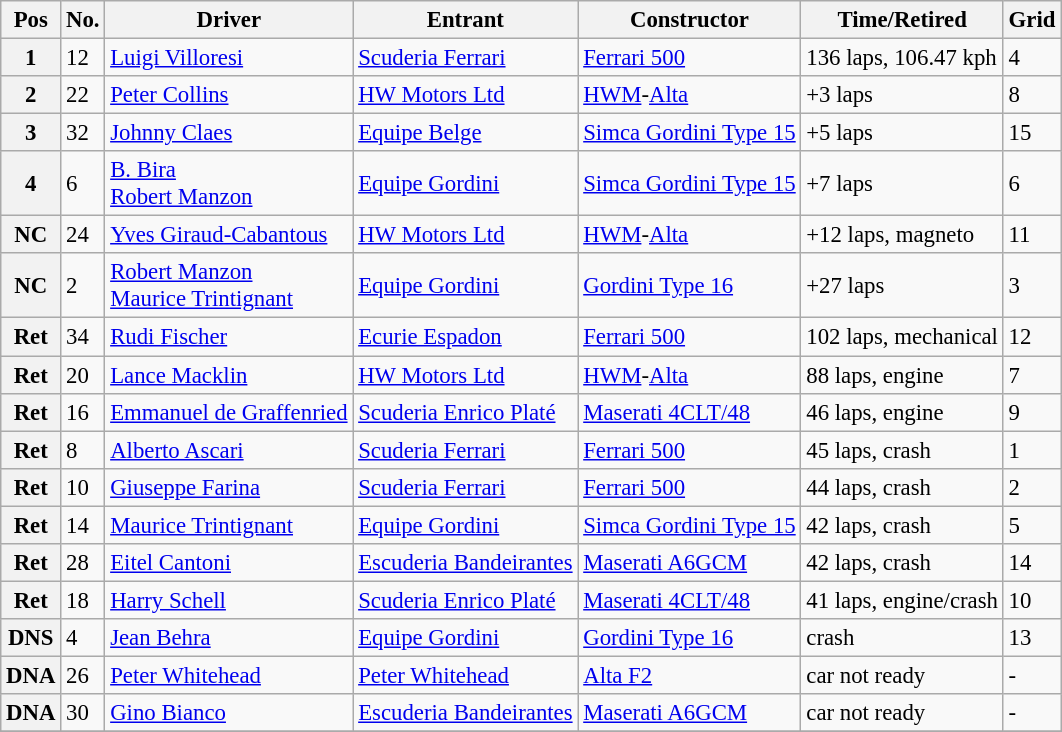<table class="wikitable sortable" style="font-size: 95%;">
<tr>
<th>Pos</th>
<th>No.</th>
<th>Driver</th>
<th>Entrant</th>
<th>Constructor</th>
<th>Time/Retired</th>
<th>Grid</th>
</tr>
<tr>
<th>1</th>
<td>12</td>
<td> <a href='#'>Luigi Villoresi</a></td>
<td><a href='#'>Scuderia Ferrari</a></td>
<td><a href='#'>Ferrari 500</a></td>
<td>136 laps, 106.47 kph</td>
<td>4</td>
</tr>
<tr>
<th>2</th>
<td>22</td>
<td> <a href='#'>Peter Collins</a></td>
<td><a href='#'>HW Motors Ltd</a></td>
<td><a href='#'>HWM</a>-<a href='#'>Alta</a></td>
<td>+3 laps</td>
<td>8</td>
</tr>
<tr>
<th>3</th>
<td>32</td>
<td> <a href='#'>Johnny Claes</a></td>
<td><a href='#'>Equipe Belge</a></td>
<td><a href='#'>Simca Gordini Type 15</a></td>
<td>+5 laps</td>
<td>15</td>
</tr>
<tr>
<th>4</th>
<td>6</td>
<td> <a href='#'>B. Bira</a><br><a href='#'>Robert Manzon</a></td>
<td><a href='#'>Equipe Gordini</a></td>
<td><a href='#'>Simca Gordini Type 15</a></td>
<td>+7 laps</td>
<td>6</td>
</tr>
<tr>
<th>NC</th>
<td>24</td>
<td> <a href='#'>Yves Giraud-Cabantous</a></td>
<td><a href='#'>HW Motors Ltd</a></td>
<td><a href='#'>HWM</a>-<a href='#'>Alta</a></td>
<td>+12 laps, magneto</td>
<td>11</td>
</tr>
<tr>
<th>NC</th>
<td>2</td>
<td> <a href='#'>Robert Manzon</a><br> <a href='#'>Maurice Trintignant</a></td>
<td><a href='#'>Equipe Gordini</a></td>
<td><a href='#'>Gordini Type 16</a></td>
<td>+27 laps</td>
<td>3</td>
</tr>
<tr>
<th>Ret</th>
<td>34</td>
<td> <a href='#'>Rudi Fischer</a></td>
<td><a href='#'>Ecurie Espadon</a></td>
<td><a href='#'>Ferrari 500</a></td>
<td>102 laps, mechanical</td>
<td>12</td>
</tr>
<tr>
<th>Ret</th>
<td>20</td>
<td> <a href='#'>Lance Macklin</a></td>
<td><a href='#'>HW Motors Ltd</a></td>
<td><a href='#'>HWM</a>-<a href='#'>Alta</a></td>
<td>88 laps, engine</td>
<td>7</td>
</tr>
<tr>
<th>Ret</th>
<td>16</td>
<td> <a href='#'>Emmanuel de Graffenried</a></td>
<td><a href='#'>Scuderia Enrico Platé</a></td>
<td><a href='#'>Maserati 4CLT/48</a></td>
<td>46 laps, engine</td>
<td>9</td>
</tr>
<tr>
<th>Ret</th>
<td>8</td>
<td> <a href='#'>Alberto Ascari</a></td>
<td><a href='#'>Scuderia Ferrari</a></td>
<td><a href='#'>Ferrari 500</a></td>
<td>45 laps, crash</td>
<td>1</td>
</tr>
<tr>
<th>Ret</th>
<td>10</td>
<td> <a href='#'>Giuseppe Farina</a></td>
<td><a href='#'>Scuderia Ferrari</a></td>
<td><a href='#'>Ferrari 500</a></td>
<td>44 laps, crash</td>
<td>2</td>
</tr>
<tr>
<th>Ret</th>
<td>14</td>
<td> <a href='#'>Maurice Trintignant</a></td>
<td><a href='#'>Equipe Gordini</a></td>
<td><a href='#'>Simca Gordini Type 15</a></td>
<td>42 laps, crash</td>
<td>5</td>
</tr>
<tr>
<th>Ret</th>
<td>28</td>
<td> <a href='#'>Eitel Cantoni</a></td>
<td><a href='#'>Escuderia Bandeirantes</a></td>
<td><a href='#'>Maserati A6GCM</a></td>
<td>42 laps, crash</td>
<td>14</td>
</tr>
<tr>
<th>Ret</th>
<td>18</td>
<td> <a href='#'>Harry Schell</a></td>
<td><a href='#'>Scuderia Enrico Platé</a></td>
<td><a href='#'>Maserati 4CLT/48</a></td>
<td>41 laps, engine/crash</td>
<td>10</td>
</tr>
<tr>
<th>DNS</th>
<td>4</td>
<td> <a href='#'>Jean Behra</a></td>
<td><a href='#'>Equipe Gordini</a></td>
<td><a href='#'>Gordini Type 16</a></td>
<td>crash</td>
<td>13</td>
</tr>
<tr>
<th>DNA</th>
<td>26</td>
<td> <a href='#'>Peter Whitehead</a></td>
<td><a href='#'>Peter Whitehead</a></td>
<td><a href='#'>Alta F2</a></td>
<td>car not ready</td>
<td>-</td>
</tr>
<tr>
<th>DNA</th>
<td>30</td>
<td> <a href='#'>Gino Bianco</a></td>
<td><a href='#'>Escuderia Bandeirantes</a></td>
<td><a href='#'>Maserati A6GCM</a></td>
<td>car not ready</td>
<td>-</td>
</tr>
<tr>
</tr>
</table>
